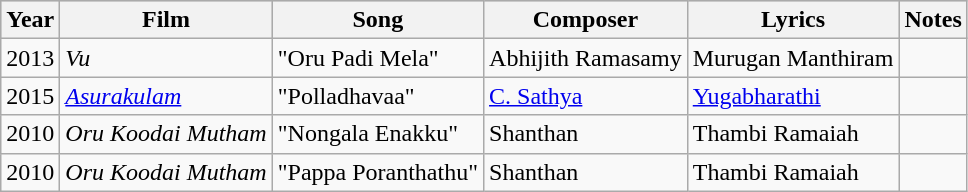<table class="wikitable sortable">
<tr style="background:#ccc; text-align:center;">
<th>Year</th>
<th>Film</th>
<th>Song</th>
<th>Composer</th>
<th>Lyrics</th>
<th>Notes</th>
</tr>
<tr>
<td>2013</td>
<td><em>Vu</em></td>
<td>"Oru Padi Mela"</td>
<td>Abhijith Ramasamy</td>
<td>Murugan Manthiram</td>
<td></td>
</tr>
<tr>
<td>2015</td>
<td><em><a href='#'>Asurakulam</a></em></td>
<td>"Polladhavaa"</td>
<td><a href='#'>C. Sathya</a></td>
<td><a href='#'>Yugabharathi</a></td>
<td></td>
</tr>
<tr>
<td>2010</td>
<td><em>Oru Koodai Mutham</em></td>
<td>"Nongala Enakku"</td>
<td>Shanthan</td>
<td>Thambi Ramaiah</td>
<td></td>
</tr>
<tr>
<td>2010</td>
<td><em>Oru Koodai Mutham</em></td>
<td>"Pappa Poranthathu"</td>
<td>Shanthan</td>
<td>Thambi Ramaiah</td>
<td></td>
</tr>
</table>
